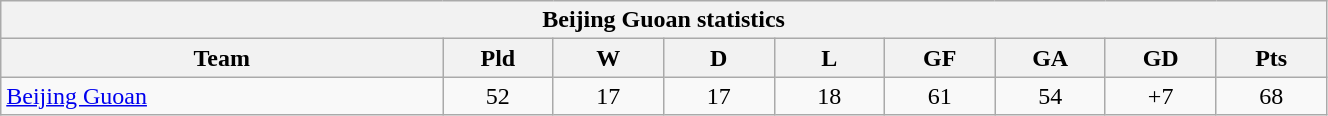<table width=70% class="wikitable" style="text-align:">
<tr>
<th colspan=9>Beijing Guoan statistics</th>
</tr>
<tr>
<th width=20%>Team</th>
<th width=5%>Pld</th>
<th width=5%>W</th>
<th width=5%>D</th>
<th width=5%>L</th>
<th width=5%>GF</th>
<th width=5%>GA</th>
<th width=5%>GD</th>
<th width=5%>Pts</th>
</tr>
<tr align=center>
<td align=left> <a href='#'>Beijing Guoan</a></td>
<td>52</td>
<td>17</td>
<td>17</td>
<td>18</td>
<td>61</td>
<td>54</td>
<td>+7</td>
<td>68</td>
</tr>
</table>
